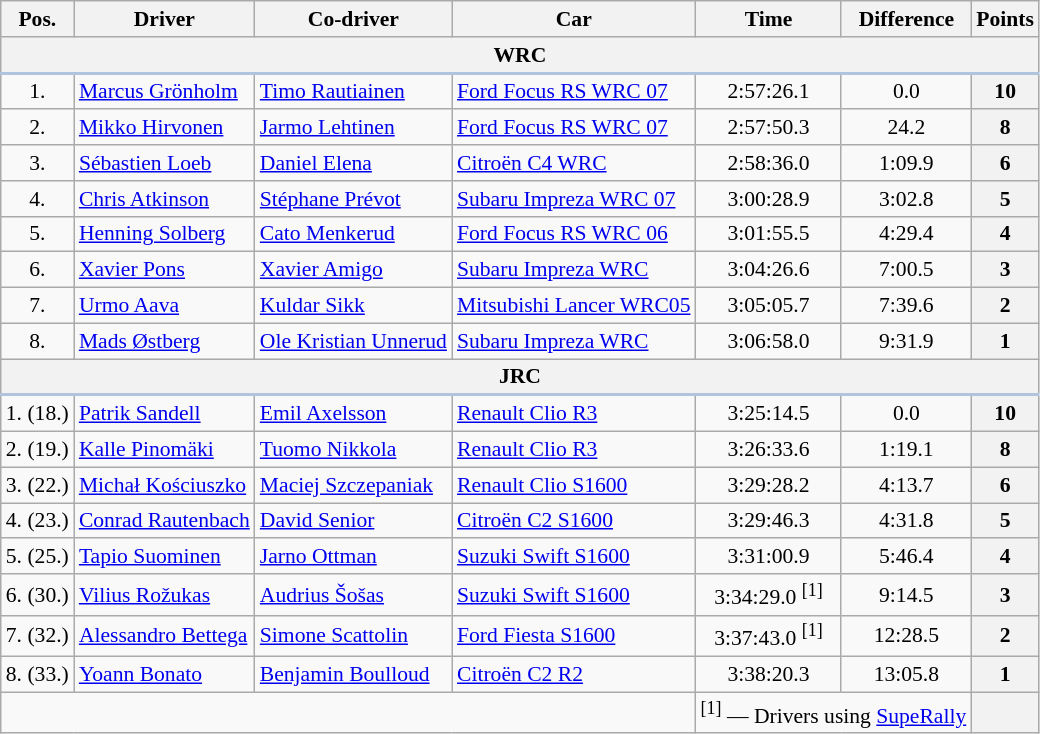<table class="wikitable" style="text-align: center; font-size: 90%; max-width: 950px;">
<tr>
<th>Pos.</th>
<th>Driver</th>
<th>Co-driver</th>
<th>Car</th>
<th>Time</th>
<th>Difference</th>
<th>Points</th>
</tr>
<tr>
<th colspan="7" style="border-bottom: 2px solid LightSteelBlue;">WRC</th>
</tr>
<tr>
<td>1.</td>
<td align=left> <a href='#'>Marcus Grönholm</a></td>
<td align=left> <a href='#'>Timo Rautiainen</a></td>
<td align=left><a href='#'>Ford Focus RS WRC 07</a></td>
<td>2:57:26.1</td>
<td>0.0</td>
<th>10</th>
</tr>
<tr>
<td>2.</td>
<td align=left> <a href='#'>Mikko Hirvonen</a></td>
<td align=left> <a href='#'>Jarmo Lehtinen</a></td>
<td align=left><a href='#'>Ford Focus RS WRC 07</a></td>
<td>2:57:50.3</td>
<td>24.2</td>
<th>8</th>
</tr>
<tr>
<td>3.</td>
<td align=left> <a href='#'>Sébastien Loeb</a></td>
<td align=left> <a href='#'>Daniel Elena</a></td>
<td align=left><a href='#'>Citroën C4 WRC</a></td>
<td>2:58:36.0</td>
<td>1:09.9</td>
<th>6</th>
</tr>
<tr>
<td>4.</td>
<td align=left> <a href='#'>Chris Atkinson</a></td>
<td align=left> <a href='#'>Stéphane Prévot</a></td>
<td align=left><a href='#'>Subaru Impreza WRC 07</a></td>
<td>3:00:28.9</td>
<td>3:02.8</td>
<th>5</th>
</tr>
<tr>
<td>5.</td>
<td align=left> <a href='#'>Henning Solberg</a></td>
<td align=left> <a href='#'>Cato Menkerud</a></td>
<td align=left><a href='#'>Ford Focus RS WRC 06</a></td>
<td>3:01:55.5</td>
<td>4:29.4</td>
<th>4</th>
</tr>
<tr>
<td>6.</td>
<td align=left> <a href='#'>Xavier Pons</a></td>
<td align=left> <a href='#'>Xavier Amigo</a></td>
<td align=left><a href='#'>Subaru Impreza WRC</a></td>
<td>3:04:26.6</td>
<td>7:00.5</td>
<th>3</th>
</tr>
<tr>
<td>7.</td>
<td align=left> <a href='#'>Urmo Aava</a></td>
<td align=left> <a href='#'>Kuldar Sikk</a></td>
<td align=left><a href='#'>Mitsubishi Lancer WRC05</a></td>
<td>3:05:05.7</td>
<td>7:39.6</td>
<th>2</th>
</tr>
<tr>
<td>8.</td>
<td align=left> <a href='#'>Mads Østberg</a></td>
<td align=left> <a href='#'>Ole Kristian Unnerud</a></td>
<td align=left><a href='#'>Subaru Impreza WRC</a></td>
<td>3:06:58.0</td>
<td>9:31.9</td>
<th>1</th>
</tr>
<tr>
<th colspan="7" style="border-bottom: 2px solid LightSteelBlue;">JRC</th>
</tr>
<tr>
<td>1. (18.)</td>
<td align="left"> <a href='#'>Patrik Sandell</a></td>
<td align="left"> <a href='#'>Emil Axelsson</a></td>
<td align="left"><a href='#'>Renault Clio R3</a></td>
<td>3:25:14.5</td>
<td>0.0</td>
<th>10</th>
</tr>
<tr>
<td>2. (19.)</td>
<td align="left"> <a href='#'>Kalle Pinomäki</a></td>
<td align="left"> <a href='#'>Tuomo Nikkola</a></td>
<td align="left"><a href='#'>Renault Clio R3</a></td>
<td>3:26:33.6</td>
<td>1:19.1</td>
<th>8</th>
</tr>
<tr>
<td>3. (22.)</td>
<td align="left"> <a href='#'>Michał Kościuszko</a></td>
<td align="left"> <a href='#'>Maciej Szczepaniak</a></td>
<td align="left"><a href='#'>Renault Clio S1600</a></td>
<td>3:29:28.2</td>
<td>4:13.7</td>
<th>6</th>
</tr>
<tr>
<td>4. (23.)</td>
<td align="left"> <a href='#'>Conrad Rautenbach</a></td>
<td align="left"> <a href='#'>David Senior</a></td>
<td align="left"><a href='#'>Citroën C2 S1600</a></td>
<td>3:29:46.3</td>
<td>4:31.8</td>
<th>5</th>
</tr>
<tr>
<td>5. (25.)</td>
<td align="left"> <a href='#'>Tapio Suominen</a></td>
<td align="left"> <a href='#'>Jarno Ottman</a></td>
<td align="left"><a href='#'>Suzuki Swift S1600</a></td>
<td>3:31:00.9</td>
<td>5:46.4</td>
<th>4</th>
</tr>
<tr>
<td>6. (30.)</td>
<td align="left"> <a href='#'>Vilius Rožukas</a></td>
<td align="left"> <a href='#'>Audrius Šošas</a></td>
<td align="left"><a href='#'>Suzuki Swift S1600</a></td>
<td>3:34:29.0 <sup>[1]</sup></td>
<td>9:14.5</td>
<th>3</th>
</tr>
<tr>
<td>7. (32.)</td>
<td align="left"> <a href='#'>Alessandro Bettega</a></td>
<td align="left"> <a href='#'>Simone Scattolin</a></td>
<td align="left"><a href='#'>Ford Fiesta S1600</a></td>
<td>3:37:43.0 <sup>[1]</sup></td>
<td>12:28.5</td>
<th>2</th>
</tr>
<tr>
<td>8. (33.)</td>
<td align="left"> <a href='#'>Yoann Bonato</a></td>
<td align="left"> <a href='#'>Benjamin Boulloud</a></td>
<td align="left"><a href='#'>Citroën C2 R2</a></td>
<td>3:38:20.3</td>
<td>13:05.8</td>
<th>1</th>
</tr>
<tr>
<td colspan="4"></td>
<td colspan="2" align="left"><sup>[1]</sup> — Drivers using <a href='#'>SupeRally</a></td>
<th></th>
</tr>
</table>
